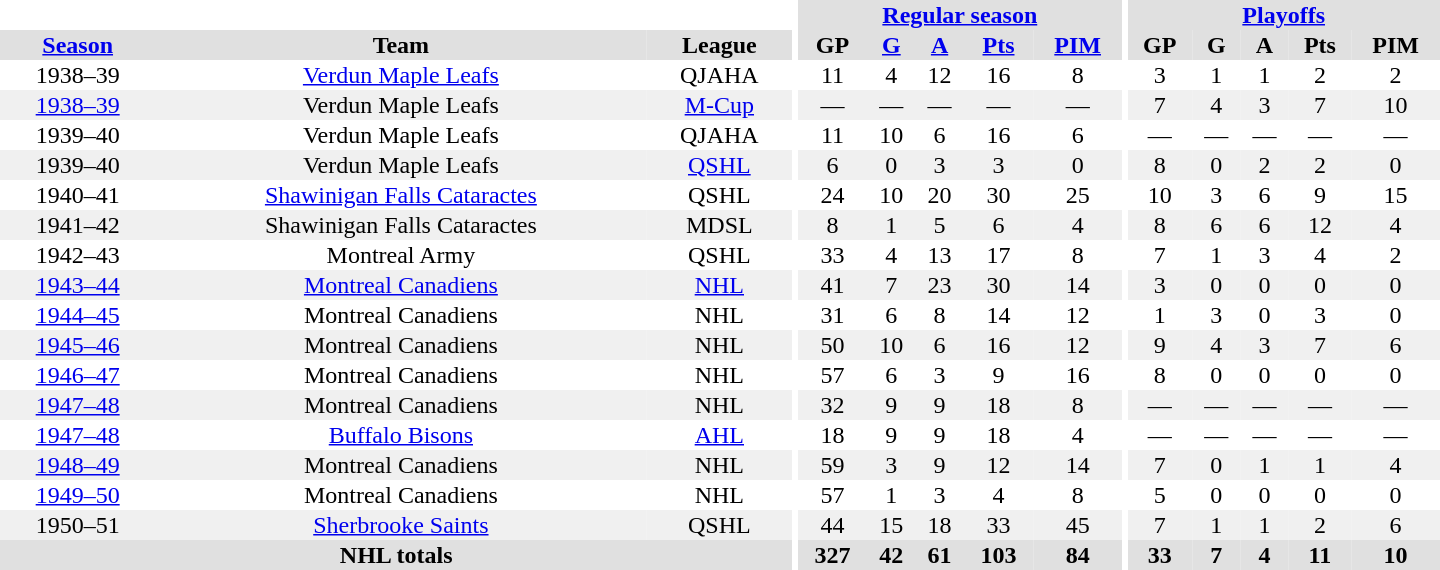<table border="0" cellpadding="1" cellspacing="0" style="text-align:center; width:60em">
<tr bgcolor="#e0e0e0">
<th colspan="3" bgcolor="#ffffff"></th>
<th rowspan="100" bgcolor="#ffffff"></th>
<th colspan="5"><a href='#'>Regular season</a></th>
<th rowspan="100" bgcolor="#ffffff"></th>
<th colspan="5"><a href='#'>Playoffs</a></th>
</tr>
<tr bgcolor="#e0e0e0">
<th><a href='#'>Season</a></th>
<th>Team</th>
<th>League</th>
<th>GP</th>
<th><a href='#'>G</a></th>
<th><a href='#'>A</a></th>
<th><a href='#'>Pts</a></th>
<th><a href='#'>PIM</a></th>
<th>GP</th>
<th>G</th>
<th>A</th>
<th>Pts</th>
<th>PIM</th>
</tr>
<tr>
<td>1938–39</td>
<td><a href='#'>Verdun Maple Leafs</a></td>
<td>QJAHA</td>
<td>11</td>
<td>4</td>
<td>12</td>
<td>16</td>
<td>8</td>
<td>3</td>
<td>1</td>
<td>1</td>
<td>2</td>
<td>2</td>
</tr>
<tr bgcolor="#f0f0f0">
<td><a href='#'>1938–39</a></td>
<td>Verdun Maple Leafs</td>
<td><a href='#'>M-Cup</a></td>
<td>—</td>
<td>—</td>
<td>—</td>
<td>—</td>
<td>—</td>
<td>7</td>
<td>4</td>
<td>3</td>
<td>7</td>
<td>10</td>
</tr>
<tr>
<td>1939–40</td>
<td>Verdun Maple Leafs</td>
<td>QJAHA</td>
<td>11</td>
<td>10</td>
<td>6</td>
<td>16</td>
<td>6</td>
<td>—</td>
<td>—</td>
<td>—</td>
<td>—</td>
<td>—</td>
</tr>
<tr bgcolor="#f0f0f0">
<td>1939–40</td>
<td>Verdun Maple Leafs</td>
<td><a href='#'>QSHL</a></td>
<td>6</td>
<td>0</td>
<td>3</td>
<td>3</td>
<td>0</td>
<td>8</td>
<td>0</td>
<td>2</td>
<td>2</td>
<td>0</td>
</tr>
<tr>
<td>1940–41</td>
<td><a href='#'>Shawinigan Falls Cataractes</a></td>
<td>QSHL</td>
<td>24</td>
<td>10</td>
<td>20</td>
<td>30</td>
<td>25</td>
<td>10</td>
<td>3</td>
<td>6</td>
<td>9</td>
<td>15</td>
</tr>
<tr bgcolor="#f0f0f0">
<td>1941–42</td>
<td>Shawinigan Falls Cataractes</td>
<td>MDSL</td>
<td>8</td>
<td>1</td>
<td>5</td>
<td>6</td>
<td>4</td>
<td>8</td>
<td>6</td>
<td>6</td>
<td>12</td>
<td>4</td>
</tr>
<tr>
<td>1942–43</td>
<td>Montreal Army</td>
<td>QSHL</td>
<td>33</td>
<td>4</td>
<td>13</td>
<td>17</td>
<td>8</td>
<td>7</td>
<td>1</td>
<td>3</td>
<td>4</td>
<td>2</td>
</tr>
<tr bgcolor="#f0f0f0">
<td><a href='#'>1943–44</a></td>
<td><a href='#'>Montreal Canadiens</a></td>
<td><a href='#'>NHL</a></td>
<td>41</td>
<td>7</td>
<td>23</td>
<td>30</td>
<td>14</td>
<td>3</td>
<td>0</td>
<td>0</td>
<td>0</td>
<td>0</td>
</tr>
<tr>
<td><a href='#'>1944–45</a></td>
<td>Montreal Canadiens</td>
<td>NHL</td>
<td>31</td>
<td>6</td>
<td>8</td>
<td>14</td>
<td>12</td>
<td>1</td>
<td>3</td>
<td>0</td>
<td>3</td>
<td>0</td>
</tr>
<tr bgcolor="#f0f0f0">
<td><a href='#'>1945–46</a></td>
<td>Montreal Canadiens</td>
<td>NHL</td>
<td>50</td>
<td>10</td>
<td>6</td>
<td>16</td>
<td>12</td>
<td>9</td>
<td>4</td>
<td>3</td>
<td>7</td>
<td>6</td>
</tr>
<tr>
<td><a href='#'>1946–47</a></td>
<td>Montreal Canadiens</td>
<td>NHL</td>
<td>57</td>
<td>6</td>
<td>3</td>
<td>9</td>
<td>16</td>
<td>8</td>
<td>0</td>
<td>0</td>
<td>0</td>
<td>0</td>
</tr>
<tr bgcolor="#f0f0f0">
<td><a href='#'>1947–48</a></td>
<td>Montreal Canadiens</td>
<td>NHL</td>
<td>32</td>
<td>9</td>
<td>9</td>
<td>18</td>
<td>8</td>
<td>—</td>
<td>—</td>
<td>—</td>
<td>—</td>
<td>—</td>
</tr>
<tr>
<td><a href='#'>1947–48</a></td>
<td><a href='#'>Buffalo Bisons</a></td>
<td><a href='#'>AHL</a></td>
<td>18</td>
<td>9</td>
<td>9</td>
<td>18</td>
<td>4</td>
<td>—</td>
<td>—</td>
<td>—</td>
<td>—</td>
<td>—</td>
</tr>
<tr bgcolor="#f0f0f0">
<td><a href='#'>1948–49</a></td>
<td>Montreal Canadiens</td>
<td>NHL</td>
<td>59</td>
<td>3</td>
<td>9</td>
<td>12</td>
<td>14</td>
<td>7</td>
<td>0</td>
<td>1</td>
<td>1</td>
<td>4</td>
</tr>
<tr>
<td><a href='#'>1949–50</a></td>
<td>Montreal Canadiens</td>
<td>NHL</td>
<td>57</td>
<td>1</td>
<td>3</td>
<td>4</td>
<td>8</td>
<td>5</td>
<td>0</td>
<td>0</td>
<td>0</td>
<td>0</td>
</tr>
<tr bgcolor="#f0f0f0">
<td>1950–51</td>
<td><a href='#'>Sherbrooke Saints</a></td>
<td>QSHL</td>
<td>44</td>
<td>15</td>
<td>18</td>
<td>33</td>
<td>45</td>
<td>7</td>
<td>1</td>
<td>1</td>
<td>2</td>
<td>6</td>
</tr>
<tr bgcolor="#e0e0e0">
<th colspan="3">NHL totals</th>
<th>327</th>
<th>42</th>
<th>61</th>
<th>103</th>
<th>84</th>
<th>33</th>
<th>7</th>
<th>4</th>
<th>11</th>
<th>10</th>
</tr>
</table>
